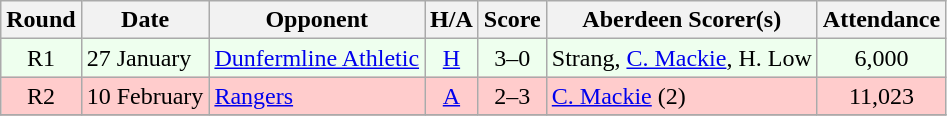<table class="wikitable" style="text-align:center">
<tr>
<th>Round</th>
<th>Date</th>
<th>Opponent</th>
<th>H/A</th>
<th>Score</th>
<th>Aberdeen Scorer(s)</th>
<th>Attendance</th>
</tr>
<tr bgcolor=#EEFFEE>
<td>R1</td>
<td align=left>27 January</td>
<td align=left><a href='#'>Dunfermline Athletic</a></td>
<td><a href='#'>H</a></td>
<td>3–0</td>
<td align=left>Strang, <a href='#'>C. Mackie</a>, H. Low</td>
<td>6,000</td>
</tr>
<tr bgcolor=#FFCCCC>
<td>R2</td>
<td align=left>10 February</td>
<td align=left><a href='#'>Rangers</a></td>
<td><a href='#'>A</a></td>
<td>2–3</td>
<td align=left><a href='#'>C. Mackie</a> (2)</td>
<td>11,023</td>
</tr>
<tr>
</tr>
</table>
